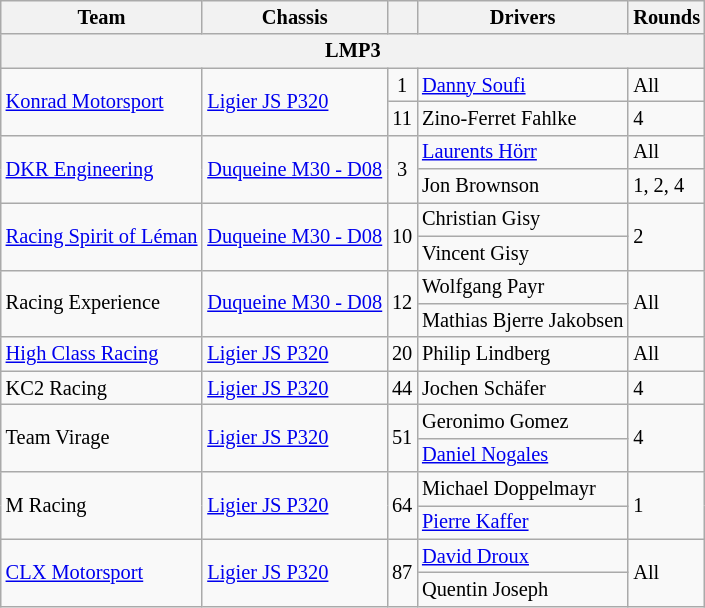<table class="wikitable" style="font-size: 85%">
<tr>
<th>Team</th>
<th>Chassis</th>
<th></th>
<th>Drivers</th>
<th>Rounds</th>
</tr>
<tr>
<th colspan="5">LMP3</th>
</tr>
<tr>
<td rowspan="2"> <a href='#'>Konrad Motorsport</a></td>
<td rowspan="2"><a href='#'>Ligier JS P320</a></td>
<td align="center">1</td>
<td> <a href='#'>Danny Soufi</a></td>
<td>All</td>
</tr>
<tr>
<td align="center">11</td>
<td> Zino-Ferret Fahlke</td>
<td>4</td>
</tr>
<tr>
<td rowspan="2"> <a href='#'>DKR Engineering</a></td>
<td rowspan="2"><a href='#'>Duqueine M30 - D08</a></td>
<td rowspan="2" align="center">3</td>
<td> <a href='#'>Laurents Hörr</a></td>
<td>All</td>
</tr>
<tr>
<td> Jon Brownson</td>
<td>1, 2, 4</td>
</tr>
<tr>
<td rowspan="2"> <a href='#'>Racing Spirit of Léman</a></td>
<td rowspan="2"><a href='#'>Duqueine M30 - D08</a></td>
<td rowspan="2" align="center">10</td>
<td> Christian Gisy</td>
<td rowspan="2">2</td>
</tr>
<tr>
<td> Vincent Gisy</td>
</tr>
<tr>
<td rowspan="2"> Racing Experience</td>
<td rowspan="2"><a href='#'>Duqueine M30 - D08</a></td>
<td rowspan="2" align="center">12</td>
<td> Wolfgang Payr</td>
<td rowspan="2">All</td>
</tr>
<tr>
<td> Mathias Bjerre Jakobsen</td>
</tr>
<tr>
<td> <a href='#'>High Class Racing</a></td>
<td><a href='#'>Ligier JS P320</a></td>
<td align="center">20</td>
<td> Philip Lindberg</td>
<td>All</td>
</tr>
<tr>
<td> KC2 Racing</td>
<td><a href='#'>Ligier JS P320</a></td>
<td align="center">44</td>
<td> Jochen Schäfer</td>
<td>4</td>
</tr>
<tr>
<td rowspan="2"> Team Virage</td>
<td rowspan="2"><a href='#'>Ligier JS P320</a></td>
<td rowspan="2" align="center">51</td>
<td> Geronimo Gomez</td>
<td rowspan="2">4</td>
</tr>
<tr>
<td> <a href='#'>Daniel Nogales</a></td>
</tr>
<tr>
<td rowspan="2"> M Racing</td>
<td rowspan="2"><a href='#'>Ligier JS P320</a></td>
<td rowspan="2" align="center">64</td>
<td> Michael Doppelmayr</td>
<td rowspan="2">1</td>
</tr>
<tr>
<td> <a href='#'>Pierre Kaffer</a></td>
</tr>
<tr>
<td rowspan="2"> <a href='#'>CLX Motorsport</a></td>
<td rowspan="2"><a href='#'>Ligier JS P320</a></td>
<td rowspan="2" align="center">87</td>
<td> <a href='#'>David Droux</a></td>
<td rowspan="2">All</td>
</tr>
<tr>
<td> Quentin Joseph</td>
</tr>
</table>
